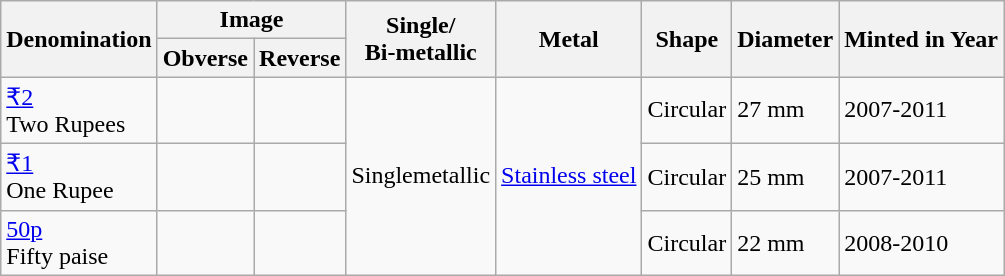<table class="wikitable">
<tr>
<th rowspan="2">Denomination</th>
<th colspan="2">Image</th>
<th rowspan="2">Single/<br>Bi-metallic</th>
<th rowspan="2">Metal</th>
<th rowspan="2">Shape</th>
<th rowspan="2">Diameter</th>
<th rowspan="2">Minted in Year</th>
</tr>
<tr>
<th>Obverse</th>
<th>Reverse</th>
</tr>
<tr>
<td><a href='#'>₹2</a><br>Two Rupees</td>
<td></td>
<td></td>
<td rowspan="3">Singlemetallic</td>
<td rowspan="3" ><a href='#'>Stainless steel</a></td>
<td>Circular</td>
<td>27 mm</td>
<td>2007-2011</td>
</tr>
<tr>
<td><a href='#'>₹1</a><br>One Rupee</td>
<td></td>
<td></td>
<td>Circular</td>
<td>25 mm</td>
<td>2007-2011</td>
</tr>
<tr>
<td><a href='#'>50p</a><br>Fifty paise</td>
<td></td>
<td></td>
<td>Circular</td>
<td>22 mm</td>
<td>2008-2010</td>
</tr>
</table>
